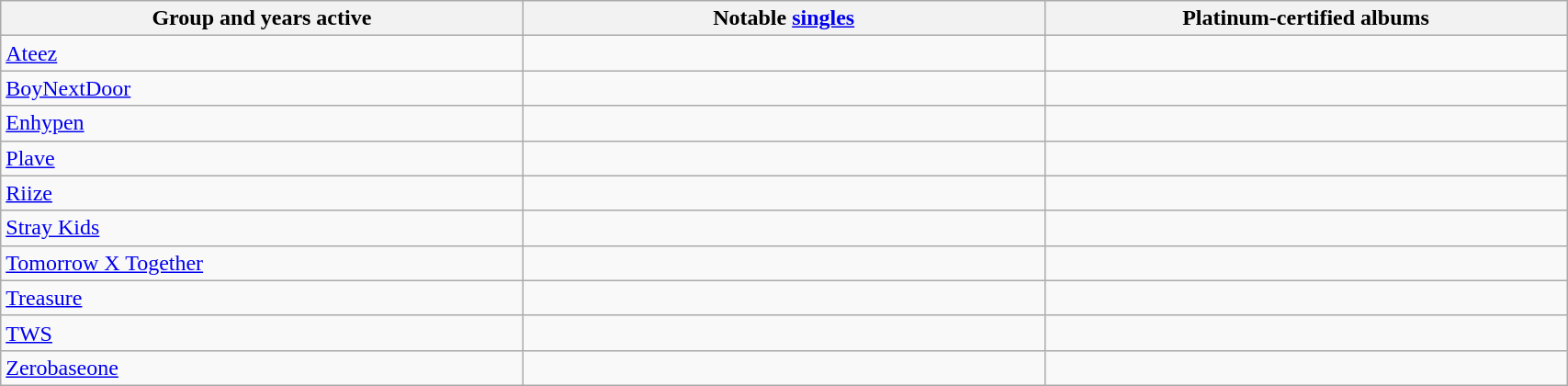<table class="wikitable" style="width:90%">
<tr>
<th style="width:30%">Group and years active</th>
<th style="width:30%">Notable <a href='#'>singles</a></th>
<th style="width:30%">Platinum-certified albums</th>
</tr>
<tr>
<td><a href='#'>Ateez</a> </td>
<td></td>
<td></td>
</tr>
<tr>
<td><a href='#'>BoyNextDoor</a> </td>
<td></td>
<td></td>
</tr>
<tr>
<td><a href='#'>Enhypen</a> </td>
<td></td>
<td></td>
</tr>
<tr>
<td><a href='#'>Plave</a> </td>
<td></td>
<td></td>
</tr>
<tr>
<td><a href='#'>Riize</a> </td>
<td></td>
<td></td>
</tr>
<tr>
<td><a href='#'>Stray Kids</a> </td>
<td></td>
<td></td>
</tr>
<tr>
<td><a href='#'>Tomorrow X Together</a> </td>
<td></td>
<td></td>
</tr>
<tr>
<td><a href='#'>Treasure</a> </td>
<td></td>
<td></td>
</tr>
<tr>
<td><a href='#'>TWS</a> </td>
<td></td>
<td></td>
</tr>
<tr>
<td><a href='#'>Zerobaseone</a> </td>
<td></td>
<td></td>
</tr>
</table>
